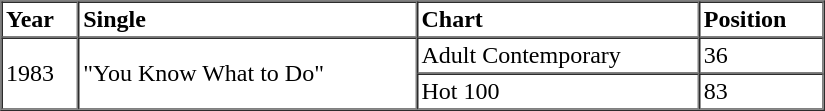<table border=1 cellspacing=0 cellpadding=2 width="550px">
<tr>
<th align="left">Year</th>
<th align="left">Single</th>
<th align="left">Chart</th>
<th align="left">Position</th>
</tr>
<tr>
<td align="left" rowspan="2">1983</td>
<td align="left" rowspan="2">"You Know What to Do"</td>
<td align="left">Adult Contemporary</td>
<td align="left">36</td>
</tr>
<tr>
<td align="left">Hot 100</td>
<td align="left">83</td>
</tr>
<tr>
</tr>
</table>
